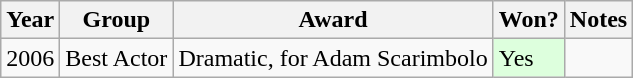<table class="wikitable">
<tr>
<th>Year</th>
<th>Group</th>
<th>Award</th>
<th>Won?</th>
<th>Notes</th>
</tr>
<tr>
<td>2006</td>
<td>Best Actor</td>
<td>Dramatic, for Adam Scarimbolo</td>
<td style="background:#dfd;">Yes</td>
<td></td>
</tr>
</table>
